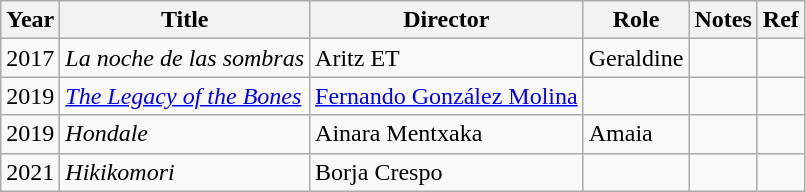<table class="wikitable sortable">
<tr>
<th>Year</th>
<th>Title</th>
<th>Director</th>
<th>Role</th>
<th class="unsortable">Notes</th>
<th>Ref</th>
</tr>
<tr>
<td>2017</td>
<td><em>La noche de las sombras</em></td>
<td>Aritz ET</td>
<td>Geraldine</td>
<td></td>
<td></td>
</tr>
<tr>
<td>2019</td>
<td><em><a href='#'>The Legacy of the Bones</a></em></td>
<td><a href='#'>Fernando González Molina</a></td>
<td></td>
<td></td>
<td></td>
</tr>
<tr>
<td>2019</td>
<td><em>Hondale</em></td>
<td>Ainara Mentxaka</td>
<td>Amaia</td>
<td></td>
<td></td>
</tr>
<tr>
<td>2021</td>
<td><em>Hikikomori</em></td>
<td>Borja Crespo</td>
<td></td>
<td></td>
<td></td>
</tr>
</table>
